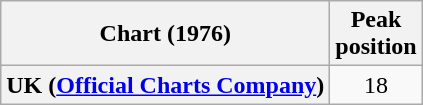<table class="wikitable sortable plainrowheaders" style="text-align:center">
<tr>
<th>Chart (1976)</th>
<th>Peak<br>position</th>
</tr>
<tr>
<th scope="row">UK (<a href='#'>Official Charts Company</a>)</th>
<td>18</td>
</tr>
</table>
